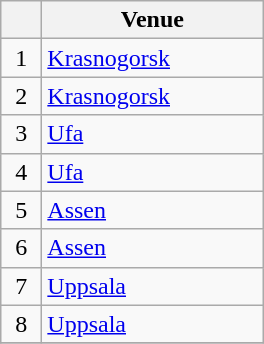<table class="wikitable">
<tr align=center>
<th width=20px></th>
<th width=140px>Venue</th>
</tr>
<tr>
<td align=center>1</td>
<td> <a href='#'>Krasnogorsk</a></td>
</tr>
<tr>
<td align=center>2</td>
<td> <a href='#'>Krasnogorsk</a></td>
</tr>
<tr>
<td align=center>3</td>
<td> <a href='#'>Ufa</a></td>
</tr>
<tr>
<td align=center>4</td>
<td> <a href='#'>Ufa</a></td>
</tr>
<tr>
<td align=center>5</td>
<td> <a href='#'>Assen</a></td>
</tr>
<tr>
<td align=center>6</td>
<td> <a href='#'>Assen</a></td>
</tr>
<tr>
<td align=center>7</td>
<td> <a href='#'>Uppsala</a></td>
</tr>
<tr>
<td align=center>8</td>
<td> <a href='#'>Uppsala</a></td>
</tr>
<tr>
</tr>
</table>
